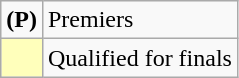<table class=wikitable>
<tr>
<td><strong>(P)</strong></td>
<td>Premiers</td>
</tr>
<tr>
<td bgcolor=FFFFBB></td>
<td>Qualified for finals</td>
</tr>
</table>
